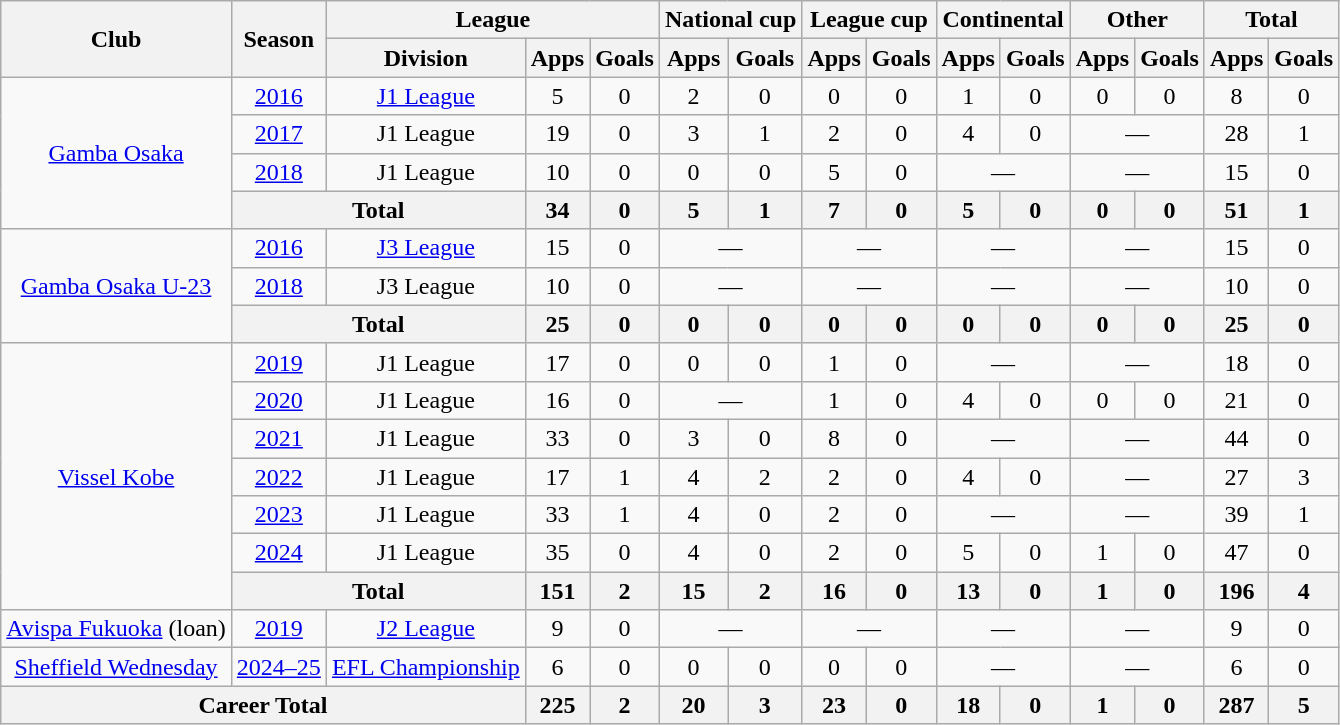<table class="wikitable" style="text-align: center;">
<tr>
<th rowspan=2>Club</th>
<th rowspan=2>Season</th>
<th colspan=3>League</th>
<th colspan=2>National cup</th>
<th colspan=2>League cup</th>
<th colspan=2>Continental</th>
<th colspan=2>Other</th>
<th colspan=2>Total</th>
</tr>
<tr>
<th>Division</th>
<th>Apps</th>
<th>Goals</th>
<th>Apps</th>
<th>Goals</th>
<th>Apps</th>
<th>Goals</th>
<th>Apps</th>
<th>Goals</th>
<th>Apps</th>
<th>Goals</th>
<th>Apps</th>
<th>Goals</th>
</tr>
<tr>
<td rowspan="4"><a href='#'>Gamba Osaka</a></td>
<td><a href='#'>2016</a></td>
<td><a href='#'>J1 League</a></td>
<td>5</td>
<td>0</td>
<td>2</td>
<td>0</td>
<td>0</td>
<td>0</td>
<td>1</td>
<td>0</td>
<td>0</td>
<td>0</td>
<td>8</td>
<td>0</td>
</tr>
<tr>
<td><a href='#'>2017</a></td>
<td>J1 League</td>
<td>19</td>
<td>0</td>
<td>3</td>
<td>1</td>
<td>2</td>
<td>0</td>
<td>4</td>
<td>0</td>
<td colspan="2">—</td>
<td>28</td>
<td>1</td>
</tr>
<tr>
<td><a href='#'>2018</a></td>
<td>J1 League</td>
<td>10</td>
<td>0</td>
<td>0</td>
<td>0</td>
<td>5</td>
<td>0</td>
<td colspan="2">—</td>
<td colspan="2">—</td>
<td>15</td>
<td>0</td>
</tr>
<tr>
<th colspan="2">Total</th>
<th>34</th>
<th>0</th>
<th>5</th>
<th>1</th>
<th>7</th>
<th>0</th>
<th>5</th>
<th>0</th>
<th>0</th>
<th>0</th>
<th>51</th>
<th>1</th>
</tr>
<tr>
<td rowspan="3"><a href='#'>Gamba Osaka U-23</a></td>
<td><a href='#'>2016</a></td>
<td><a href='#'>J3 League</a></td>
<td>15</td>
<td>0</td>
<td colspan="2">—</td>
<td colspan="2">—</td>
<td colspan="2">—</td>
<td colspan="2">—</td>
<td>15</td>
<td>0</td>
</tr>
<tr>
<td><a href='#'>2018</a></td>
<td>J3 League</td>
<td>10</td>
<td>0</td>
<td colspan="2">—</td>
<td colspan="2">—</td>
<td colspan="2">—</td>
<td colspan="2">—</td>
<td>10</td>
<td>0</td>
</tr>
<tr>
<th colspan="2">Total</th>
<th>25</th>
<th>0</th>
<th>0</th>
<th>0</th>
<th>0</th>
<th>0</th>
<th>0</th>
<th>0</th>
<th>0</th>
<th>0</th>
<th>25</th>
<th>0</th>
</tr>
<tr>
<td rowspan="7"><a href='#'>Vissel Kobe</a></td>
<td><a href='#'>2019</a></td>
<td>J1 League</td>
<td>17</td>
<td>0</td>
<td>0</td>
<td>0</td>
<td>1</td>
<td>0</td>
<td colspan="2">—</td>
<td colspan="2">—</td>
<td>18</td>
<td>0</td>
</tr>
<tr>
<td><a href='#'>2020</a></td>
<td>J1 League</td>
<td>16</td>
<td>0</td>
<td colspan="2">—</td>
<td>1</td>
<td>0</td>
<td>4</td>
<td>0</td>
<td>0</td>
<td>0</td>
<td>21</td>
<td>0</td>
</tr>
<tr>
<td><a href='#'>2021</a></td>
<td>J1 League</td>
<td>33</td>
<td>0</td>
<td>3</td>
<td>0</td>
<td>8</td>
<td>0</td>
<td colspan="2">—</td>
<td colspan="2">—</td>
<td>44</td>
<td>0</td>
</tr>
<tr>
<td><a href='#'>2022</a></td>
<td>J1 League</td>
<td>17</td>
<td>1</td>
<td>4</td>
<td>2</td>
<td>2</td>
<td>0</td>
<td>4</td>
<td>0</td>
<td colspan="2">—</td>
<td>27</td>
<td>3</td>
</tr>
<tr>
<td><a href='#'>2023</a></td>
<td>J1 League</td>
<td>33</td>
<td>1</td>
<td>4</td>
<td>0</td>
<td>2</td>
<td>0</td>
<td colspan="2">—</td>
<td colspan="2">—</td>
<td>39</td>
<td>1</td>
</tr>
<tr>
<td><a href='#'>2024</a></td>
<td>J1 League</td>
<td>35</td>
<td>0</td>
<td>4</td>
<td>0</td>
<td>2</td>
<td>0</td>
<td>5</td>
<td>0</td>
<td>1</td>
<td>0</td>
<td>47</td>
<td>0</td>
</tr>
<tr>
<th colspan="2">Total</th>
<th>151</th>
<th>2</th>
<th>15</th>
<th>2</th>
<th>16</th>
<th>0</th>
<th>13</th>
<th>0</th>
<th>1</th>
<th>0</th>
<th>196</th>
<th>4</th>
</tr>
<tr>
<td rowspan="1"><a href='#'>Avispa Fukuoka</a> (loan)</td>
<td><a href='#'>2019</a></td>
<td><a href='#'>J2 League</a></td>
<td>9</td>
<td>0</td>
<td colspan="2">—</td>
<td colspan="2">—</td>
<td colspan="2">—</td>
<td colspan="2">—</td>
<td>9</td>
<td>0</td>
</tr>
<tr>
<td><a href='#'>Sheffield Wednesday</a></td>
<td><a href='#'>2024–25</a></td>
<td><a href='#'>EFL Championship</a></td>
<td>6</td>
<td>0</td>
<td>0</td>
<td>0</td>
<td>0</td>
<td>0</td>
<td colspan=2>—</td>
<td colspan=2>—</td>
<td>6</td>
<td>0</td>
</tr>
<tr>
<th colspan="3">Career Total</th>
<th>225</th>
<th>2</th>
<th>20</th>
<th>3</th>
<th>23</th>
<th>0</th>
<th>18</th>
<th>0</th>
<th>1</th>
<th>0</th>
<th>287</th>
<th>5</th>
</tr>
</table>
